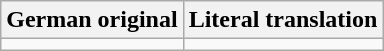<table class="wikitable">
<tr>
<th>German original</th>
<th>Literal translation</th>
</tr>
<tr style="vertical-align:top; white-space:nowrap;">
<td></td>
<td></td>
</tr>
</table>
